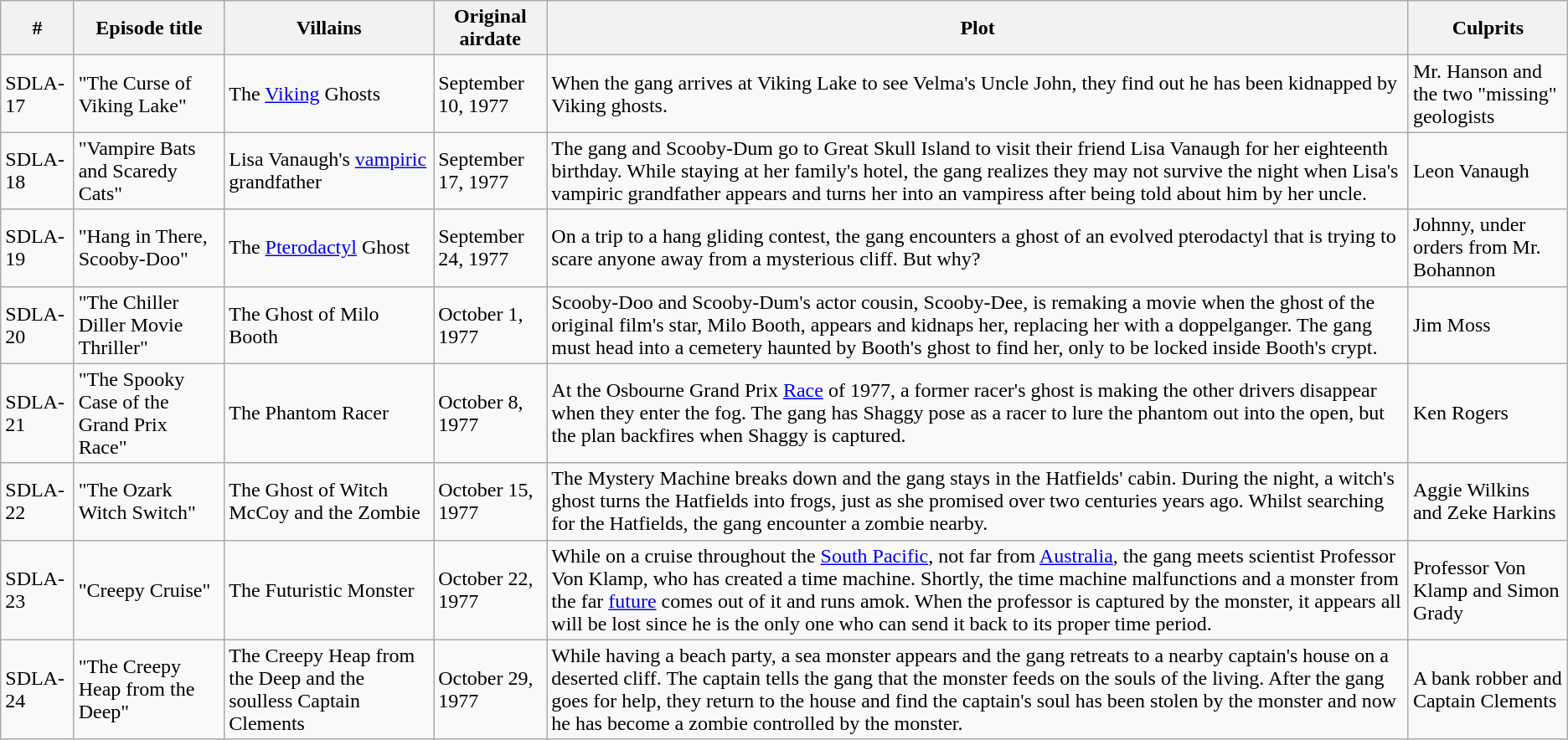<table class="wikitable" style=border="1">
<tr>
<th>#</th>
<th>Episode title</th>
<th>Villains</th>
<th><strong>Original airdate</strong></th>
<th><strong>Plot</strong></th>
<th>Culprits</th>
</tr>
<tr>
<td>SDLA-17</td>
<td>"The Curse of Viking Lake"</td>
<td>The <a href='#'>Viking</a> Ghosts</td>
<td>September 10, 1977</td>
<td>When the gang arrives at Viking Lake to see Velma's Uncle John, they find out he has been kidnapped by Viking ghosts.</td>
<td>Mr. Hanson and the two "missing" geologists</td>
</tr>
<tr>
<td>SDLA-18</td>
<td>"Vampire Bats and Scaredy Cats"</td>
<td>Lisa Vanaugh's <a href='#'>vampiric</a> grandfather</td>
<td>September 17, 1977</td>
<td>The gang and Scooby-Dum go to Great Skull Island to visit their friend Lisa Vanaugh for her eighteenth birthday. While staying at her family's hotel, the gang realizes they may not survive the night when Lisa's vampiric grandfather appears and turns her into an vampiress after being told about him by her uncle.</td>
<td>Leon Vanaugh</td>
</tr>
<tr>
<td>SDLA-19</td>
<td>"Hang in There, Scooby-Doo"</td>
<td>The <a href='#'>Pterodactyl</a> Ghost</td>
<td>September 24, 1977</td>
<td>On a trip to a hang gliding contest, the gang encounters a ghost of an evolved pterodactyl that is trying to scare anyone away from a mysterious cliff. But why?</td>
<td>Johnny, under orders from Mr. Bohannon</td>
</tr>
<tr>
<td>SDLA-20</td>
<td>"The Chiller Diller Movie Thriller"</td>
<td>The Ghost of Milo Booth</td>
<td>October 1, 1977</td>
<td>Scooby-Doo and Scooby-Dum's actor cousin, Scooby-Dee, is remaking a movie when the ghost of the original film's star, Milo Booth, appears and kidnaps her, replacing her with a doppelganger. The gang must head into a cemetery haunted by Booth's ghost to find her, only to be locked inside Booth's crypt.</td>
<td>Jim Moss</td>
</tr>
<tr>
<td>SDLA-21</td>
<td>"The Spooky Case of the Grand Prix Race"</td>
<td>The Phantom Racer</td>
<td>October 8, 1977</td>
<td>At the Osbourne Grand Prix <a href='#'>Race</a> of 1977, a former racer's ghost is making the other drivers disappear when they enter the fog. The gang has Shaggy pose as a racer to lure the phantom out into the open, but the plan backfires when Shaggy is captured.</td>
<td>Ken Rogers</td>
</tr>
<tr>
<td>SDLA-22</td>
<td>"The Ozark Witch Switch"</td>
<td>The Ghost of Witch McCoy and the Zombie</td>
<td>October 15, 1977</td>
<td>The Mystery Machine breaks down and the gang stays in the Hatfields' cabin. During the night, a witch's ghost turns the Hatfields into frogs, just as she promised over two centuries years ago. Whilst searching for the Hatfields, the gang encounter a zombie nearby.</td>
<td>Aggie Wilkins and Zeke Harkins</td>
</tr>
<tr>
<td>SDLA-23</td>
<td>"Creepy Cruise"</td>
<td>The Futuristic Monster</td>
<td>October 22, 1977</td>
<td>While on a cruise throughout the <a href='#'>South Pacific</a>, not far from <a href='#'>Australia</a>, the gang meets scientist Professor Von Klamp, who has created a time machine. Shortly, the time machine malfunctions and a monster from the far <a href='#'>future</a> comes out of it and runs amok. When the professor is captured by the monster, it appears all will be lost since he is the only one who can send it back to its proper time period.</td>
<td>Professor Von Klamp and Simon Grady</td>
</tr>
<tr>
<td>SDLA-24</td>
<td>"The Creepy Heap from the Deep"</td>
<td>The Creepy Heap from the Deep and the soulless Captain Clements</td>
<td>October 29, 1977</td>
<td>While having a beach party, a sea monster appears and the gang retreats to a nearby captain's house on a deserted cliff. The captain tells the gang that the monster feeds on the souls of the living. After the gang goes for help, they return to the house and find the captain's soul has been stolen by the monster and now he has become a zombie controlled by the monster.</td>
<td>A bank robber and Captain Clements</td>
</tr>
</table>
